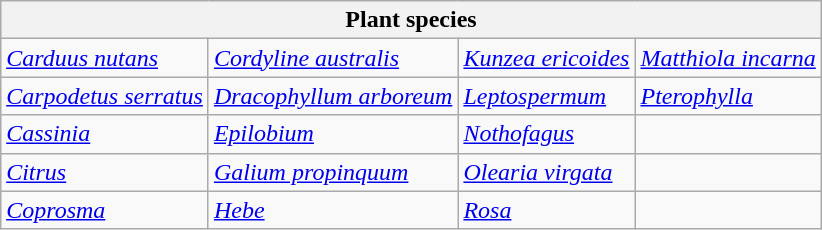<table class="wikitable" style="margin-left: auto; margin-right: auto; border: none;">
<tr>
<th colspan="4">Plant species</th>
</tr>
<tr>
<td><em><a href='#'>Carduus nutans</a></em></td>
<td><em><a href='#'>Cordyline australis</a></em></td>
<td><em><a href='#'>Kunzea ericoides</a></em></td>
<td><a href='#'><em>Matthiola incarna</em></a></td>
</tr>
<tr>
<td><em><a href='#'>Carpodetus serratus</a></em></td>
<td><em><a href='#'>Dracophyllum arboreum</a></em></td>
<td><em><a href='#'>Leptospermum</a></em></td>
<td><em><a href='#'>Pterophylla</a></em></td>
</tr>
<tr>
<td><em><a href='#'>Cassinia</a></em></td>
<td><em><a href='#'>Epilobium</a></em></td>
<td><em><a href='#'>Nothofagus</a></em></td>
<td></td>
</tr>
<tr>
<td><em><a href='#'>Citrus</a></em></td>
<td><em><a href='#'>Galium propinquum</a></em></td>
<td><em><a href='#'>Olearia virgata</a></em></td>
<td></td>
</tr>
<tr>
<td><em><a href='#'>Coprosma</a></em></td>
<td><em><a href='#'>Hebe</a></em></td>
<td><a href='#'><em>Rosa</em></a></td>
<td></td>
</tr>
</table>
